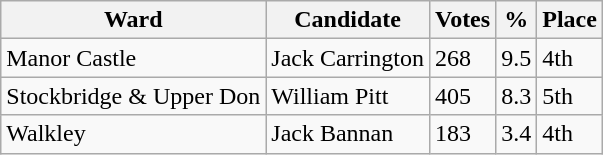<table class="wikitable sortable">
<tr>
<th>Ward</th>
<th>Candidate</th>
<th>Votes</th>
<th>%</th>
<th>Place</th>
</tr>
<tr>
<td>Manor Castle</td>
<td>Jack Carrington</td>
<td>268</td>
<td>9.5</td>
<td>4th</td>
</tr>
<tr>
<td>Stockbridge & Upper Don</td>
<td>William Pitt</td>
<td>405</td>
<td>8.3</td>
<td>5th</td>
</tr>
<tr>
<td>Walkley</td>
<td>Jack Bannan</td>
<td>183</td>
<td>3.4</td>
<td>4th</td>
</tr>
</table>
